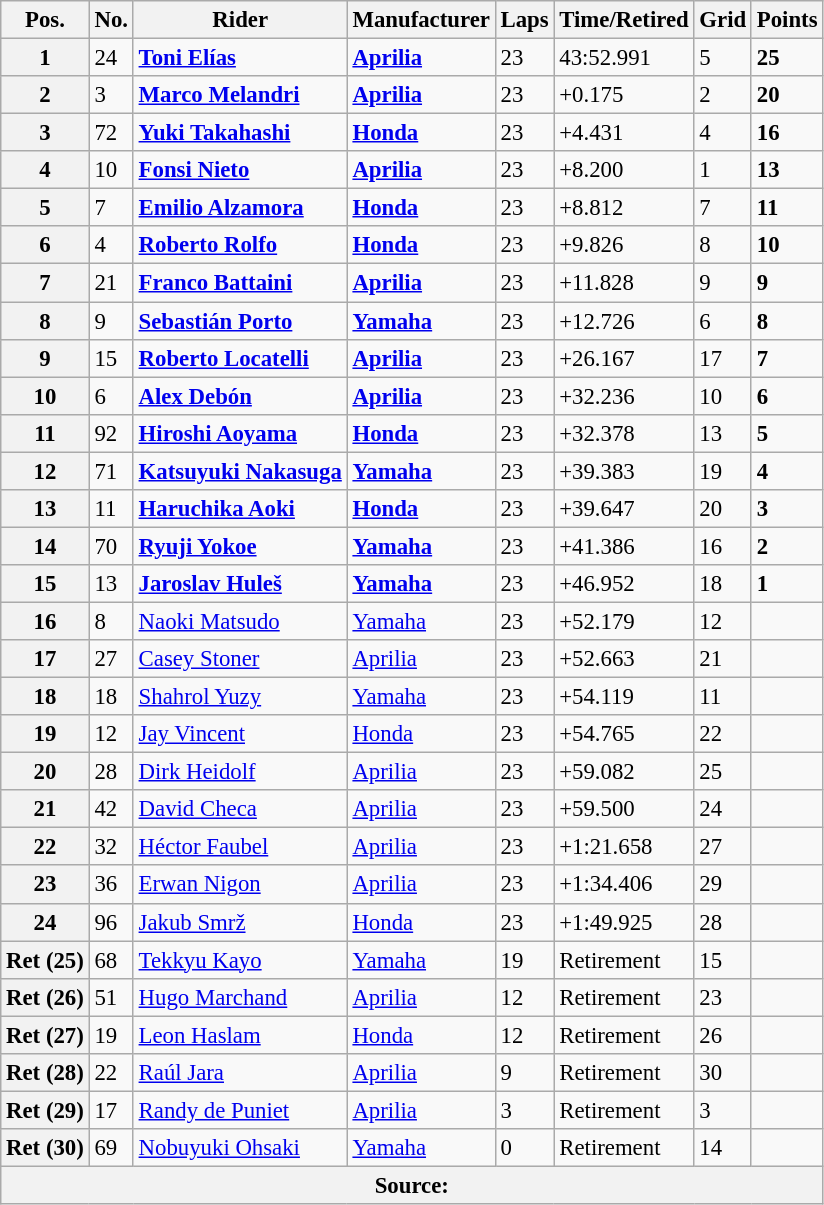<table class="wikitable" style="font-size: 95%;">
<tr>
<th>Pos.</th>
<th>No.</th>
<th>Rider</th>
<th>Manufacturer</th>
<th>Laps</th>
<th>Time/Retired</th>
<th>Grid</th>
<th>Points</th>
</tr>
<tr>
<th>1</th>
<td>24</td>
<td> <strong><a href='#'>Toni Elías</a></strong></td>
<td><strong><a href='#'>Aprilia</a></strong></td>
<td>23</td>
<td>43:52.991</td>
<td>5</td>
<td><strong>25</strong></td>
</tr>
<tr>
<th>2</th>
<td>3</td>
<td> <strong><a href='#'>Marco Melandri</a></strong></td>
<td><strong><a href='#'>Aprilia</a></strong></td>
<td>23</td>
<td>+0.175</td>
<td>2</td>
<td><strong>20</strong></td>
</tr>
<tr>
<th>3</th>
<td>72</td>
<td> <strong><a href='#'>Yuki Takahashi</a></strong></td>
<td><strong><a href='#'>Honda</a></strong></td>
<td>23</td>
<td>+4.431</td>
<td>4</td>
<td><strong>16</strong></td>
</tr>
<tr>
<th>4</th>
<td>10</td>
<td> <strong><a href='#'>Fonsi Nieto</a></strong></td>
<td><strong><a href='#'>Aprilia</a></strong></td>
<td>23</td>
<td>+8.200</td>
<td>1</td>
<td><strong>13</strong></td>
</tr>
<tr>
<th>5</th>
<td>7</td>
<td> <strong><a href='#'>Emilio Alzamora</a></strong></td>
<td><strong><a href='#'>Honda</a></strong></td>
<td>23</td>
<td>+8.812</td>
<td>7</td>
<td><strong>11</strong></td>
</tr>
<tr>
<th>6</th>
<td>4</td>
<td> <strong><a href='#'>Roberto Rolfo</a></strong></td>
<td><strong><a href='#'>Honda</a></strong></td>
<td>23</td>
<td>+9.826</td>
<td>8</td>
<td><strong>10</strong></td>
</tr>
<tr>
<th>7</th>
<td>21</td>
<td> <strong><a href='#'>Franco Battaini</a></strong></td>
<td><strong><a href='#'>Aprilia</a></strong></td>
<td>23</td>
<td>+11.828</td>
<td>9</td>
<td><strong>9</strong></td>
</tr>
<tr>
<th>8</th>
<td>9</td>
<td> <strong><a href='#'>Sebastián Porto</a></strong></td>
<td><strong><a href='#'>Yamaha</a></strong></td>
<td>23</td>
<td>+12.726</td>
<td>6</td>
<td><strong>8</strong></td>
</tr>
<tr>
<th>9</th>
<td>15</td>
<td> <strong><a href='#'>Roberto Locatelli</a></strong></td>
<td><strong><a href='#'>Aprilia</a></strong></td>
<td>23</td>
<td>+26.167</td>
<td>17</td>
<td><strong>7</strong></td>
</tr>
<tr>
<th>10</th>
<td>6</td>
<td> <strong><a href='#'>Alex Debón</a></strong></td>
<td><strong><a href='#'>Aprilia</a></strong></td>
<td>23</td>
<td>+32.236</td>
<td>10</td>
<td><strong>6</strong></td>
</tr>
<tr>
<th>11</th>
<td>92</td>
<td> <strong><a href='#'>Hiroshi Aoyama</a></strong></td>
<td><strong><a href='#'>Honda</a></strong></td>
<td>23</td>
<td>+32.378</td>
<td>13</td>
<td><strong>5</strong></td>
</tr>
<tr>
<th>12</th>
<td>71</td>
<td> <strong><a href='#'>Katsuyuki Nakasuga</a></strong></td>
<td><strong><a href='#'>Yamaha</a></strong></td>
<td>23</td>
<td>+39.383</td>
<td>19</td>
<td><strong>4</strong></td>
</tr>
<tr>
<th>13</th>
<td>11</td>
<td> <strong><a href='#'>Haruchika Aoki</a></strong></td>
<td><strong><a href='#'>Honda</a></strong></td>
<td>23</td>
<td>+39.647</td>
<td>20</td>
<td><strong>3</strong></td>
</tr>
<tr>
<th>14</th>
<td>70</td>
<td> <strong><a href='#'>Ryuji Yokoe</a></strong></td>
<td><strong><a href='#'>Yamaha</a></strong></td>
<td>23</td>
<td>+41.386</td>
<td>16</td>
<td><strong>2</strong></td>
</tr>
<tr>
<th>15</th>
<td>13</td>
<td> <strong><a href='#'>Jaroslav Huleš</a></strong></td>
<td><strong><a href='#'>Yamaha</a></strong></td>
<td>23</td>
<td>+46.952</td>
<td>18</td>
<td><strong>1</strong></td>
</tr>
<tr>
<th>16</th>
<td>8</td>
<td> <a href='#'>Naoki Matsudo</a></td>
<td><a href='#'>Yamaha</a></td>
<td>23</td>
<td>+52.179</td>
<td>12</td>
<td></td>
</tr>
<tr>
<th>17</th>
<td>27</td>
<td> <a href='#'>Casey Stoner</a></td>
<td><a href='#'>Aprilia</a></td>
<td>23</td>
<td>+52.663</td>
<td>21</td>
<td></td>
</tr>
<tr>
<th>18</th>
<td>18</td>
<td> <a href='#'>Shahrol Yuzy</a></td>
<td><a href='#'>Yamaha</a></td>
<td>23</td>
<td>+54.119</td>
<td>11</td>
<td></td>
</tr>
<tr>
<th>19</th>
<td>12</td>
<td> <a href='#'>Jay Vincent</a></td>
<td><a href='#'>Honda</a></td>
<td>23</td>
<td>+54.765</td>
<td>22</td>
<td></td>
</tr>
<tr>
<th>20</th>
<td>28</td>
<td> <a href='#'>Dirk Heidolf</a></td>
<td><a href='#'>Aprilia</a></td>
<td>23</td>
<td>+59.082</td>
<td>25</td>
<td></td>
</tr>
<tr>
<th>21</th>
<td>42</td>
<td> <a href='#'>David Checa</a></td>
<td><a href='#'>Aprilia</a></td>
<td>23</td>
<td>+59.500</td>
<td>24</td>
<td></td>
</tr>
<tr>
<th>22</th>
<td>32</td>
<td> <a href='#'>Héctor Faubel</a></td>
<td><a href='#'>Aprilia</a></td>
<td>23</td>
<td>+1:21.658</td>
<td>27</td>
<td></td>
</tr>
<tr>
<th>23</th>
<td>36</td>
<td> <a href='#'>Erwan Nigon</a></td>
<td><a href='#'>Aprilia</a></td>
<td>23</td>
<td>+1:34.406</td>
<td>29</td>
<td></td>
</tr>
<tr>
<th>24</th>
<td>96</td>
<td> <a href='#'>Jakub Smrž</a></td>
<td><a href='#'>Honda</a></td>
<td>23</td>
<td>+1:49.925</td>
<td>28</td>
<td></td>
</tr>
<tr>
<th>Ret (25)</th>
<td>68</td>
<td> <a href='#'>Tekkyu Kayo</a></td>
<td><a href='#'>Yamaha</a></td>
<td>19</td>
<td>Retirement</td>
<td>15</td>
<td></td>
</tr>
<tr>
<th>Ret (26)</th>
<td>51</td>
<td> <a href='#'>Hugo Marchand</a></td>
<td><a href='#'>Aprilia</a></td>
<td>12</td>
<td>Retirement</td>
<td>23</td>
<td></td>
</tr>
<tr>
<th>Ret (27)</th>
<td>19</td>
<td> <a href='#'>Leon Haslam</a></td>
<td><a href='#'>Honda</a></td>
<td>12</td>
<td>Retirement</td>
<td>26</td>
<td></td>
</tr>
<tr>
<th>Ret (28)</th>
<td>22</td>
<td> <a href='#'>Raúl Jara</a></td>
<td><a href='#'>Aprilia</a></td>
<td>9</td>
<td>Retirement</td>
<td>30</td>
<td></td>
</tr>
<tr>
<th>Ret (29)</th>
<td>17</td>
<td> <a href='#'>Randy de Puniet</a></td>
<td><a href='#'>Aprilia</a></td>
<td>3</td>
<td>Retirement</td>
<td>3</td>
<td></td>
</tr>
<tr>
<th>Ret (30)</th>
<td>69</td>
<td> <a href='#'>Nobuyuki Ohsaki</a></td>
<td><a href='#'>Yamaha</a></td>
<td>0</td>
<td>Retirement</td>
<td>14</td>
<td></td>
</tr>
<tr>
<th colspan=8>Source: </th>
</tr>
</table>
